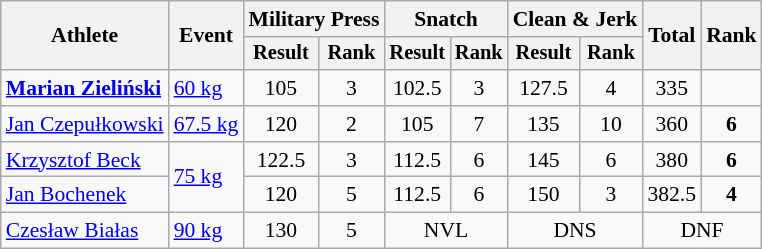<table class="wikitable" style="font-size:90%">
<tr>
<th rowspan="2">Athlete</th>
<th rowspan="2">Event</th>
<th colspan="2">Military Press</th>
<th colspan="2">Snatch</th>
<th colspan="2">Clean & Jerk</th>
<th rowspan="2">Total</th>
<th rowspan="2">Rank</th>
</tr>
<tr style="font-size:95%">
<th>Result</th>
<th>Rank</th>
<th>Result</th>
<th>Rank</th>
<th>Result</th>
<th>Rank</th>
</tr>
<tr align=center>
<td align=left><strong><a href='#'>Marian Zieliński</a></strong></td>
<td align=left><a href='#'>60 kg</a></td>
<td>105</td>
<td>3</td>
<td>102.5</td>
<td>3</td>
<td>127.5</td>
<td>4</td>
<td>335</td>
<td></td>
</tr>
<tr align=center>
<td align=left><a href='#'>Jan Czepułkowski</a></td>
<td align=left><a href='#'>67.5 kg</a></td>
<td>120</td>
<td>2</td>
<td>105</td>
<td>7</td>
<td>135</td>
<td>10</td>
<td>360</td>
<td><strong>6</strong></td>
</tr>
<tr align=center>
<td align=left><a href='#'>Krzysztof Beck</a></td>
<td align=left rowspan=2><a href='#'>75 kg</a></td>
<td>122.5</td>
<td>3</td>
<td>112.5</td>
<td>6</td>
<td>145</td>
<td>6</td>
<td>380</td>
<td><strong>6</strong></td>
</tr>
<tr align=center>
<td align=left><a href='#'>Jan Bochenek</a></td>
<td>120</td>
<td>5</td>
<td>112.5</td>
<td>6</td>
<td>150</td>
<td>3</td>
<td>382.5</td>
<td><strong>4</strong></td>
</tr>
<tr align=center>
<td align=left><a href='#'>Czesław Białas</a></td>
<td align=left><a href='#'>90 kg</a></td>
<td>130</td>
<td>5</td>
<td colspan=2>NVL</td>
<td colspan=2>DNS</td>
<td colspan=2>DNF</td>
</tr>
</table>
